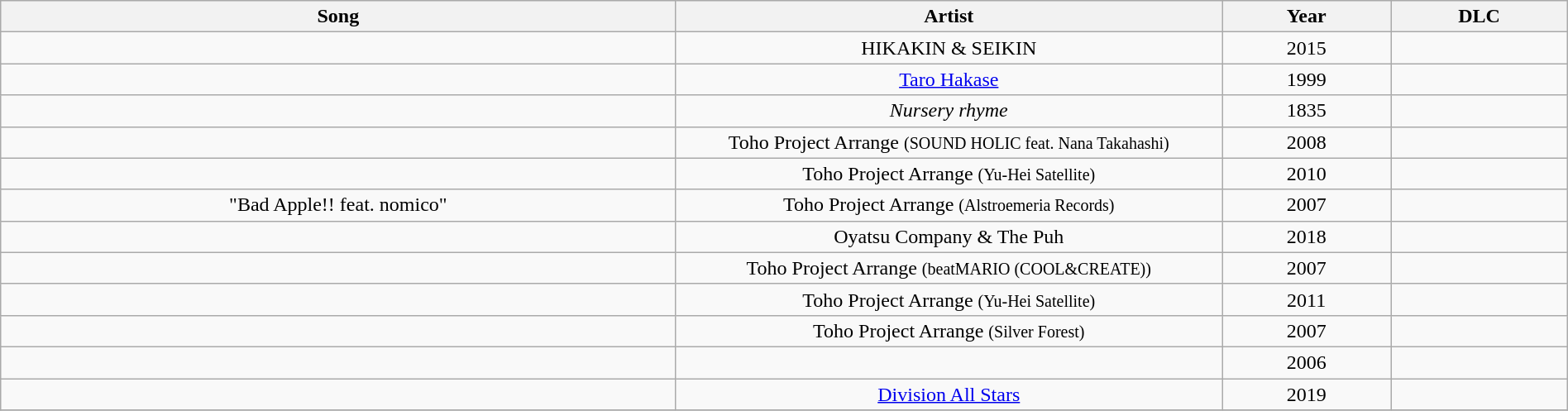<table class="wikitable sortable" style="text-align:center; width:100%;">
<tr>
<th scope="col" style="width:150px;">Song</th>
<th scope="col" style="width:120px;">Artist</th>
<th scope="col" style="width:30px;">Year</th>
<th scope="col" style="width:30px;">DLC</th>
</tr>
<tr>
<td></td>
<td>HIKAKIN & SEIKIN</td>
<td>2015</td>
<td></td>
</tr>
<tr>
<td></td>
<td><a href='#'>Taro Hakase</a></td>
<td>1999</td>
<td></td>
</tr>
<tr>
<td></td>
<td><em>Nursery rhyme</em></td>
<td>1835</td>
<td></td>
</tr>
<tr>
<td></td>
<td>Toho Project Arrange <small>(SOUND HOLIC feat. Nana Takahashi)</small></td>
<td>2008</td>
<td></td>
</tr>
<tr>
<td></td>
<td>Toho Project Arrange <small>(Yu-Hei Satellite)</small></td>
<td>2010</td>
<td></td>
</tr>
<tr>
<td>"Bad Apple!! feat. nomico"</td>
<td>Toho Project Arrange <small>(Alstroemeria Records)</small></td>
<td>2007</td>
<td></td>
</tr>
<tr>
<td></td>
<td>Oyatsu Company & The Puh</td>
<td>2018</td>
<td></td>
</tr>
<tr>
<td></td>
<td>Toho Project Arrange <small>(beatMARIO (COOL&CREATE))</small></td>
<td>2007</td>
<td></td>
</tr>
<tr>
<td></td>
<td>Toho Project Arrange <small>(Yu-Hei Satellite)</small></td>
<td>2011</td>
<td></td>
</tr>
<tr>
<td></td>
<td>Toho Project Arrange <small>(Silver Forest)</small></td>
<td>2007</td>
<td></td>
</tr>
<tr>
<td></td>
<td></td>
<td>2006</td>
<td></td>
</tr>
<tr>
<td></td>
<td><a href='#'>Division All Stars</a></td>
<td>2019</td>
<td></td>
</tr>
<tr>
</tr>
</table>
